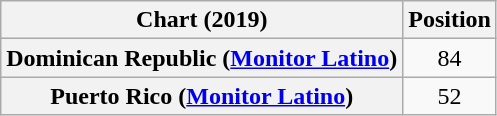<table class="wikitable sortable plainrowheaders" style="text-align:center">
<tr>
<th scope="col">Chart (2019)</th>
<th scope="col">Position</th>
</tr>
<tr>
<th scope="row">Dominican Republic (<a href='#'>Monitor Latino</a>)</th>
<td>84</td>
</tr>
<tr>
<th scope="row">Puerto Rico (<a href='#'>Monitor Latino</a>)</th>
<td>52</td>
</tr>
</table>
